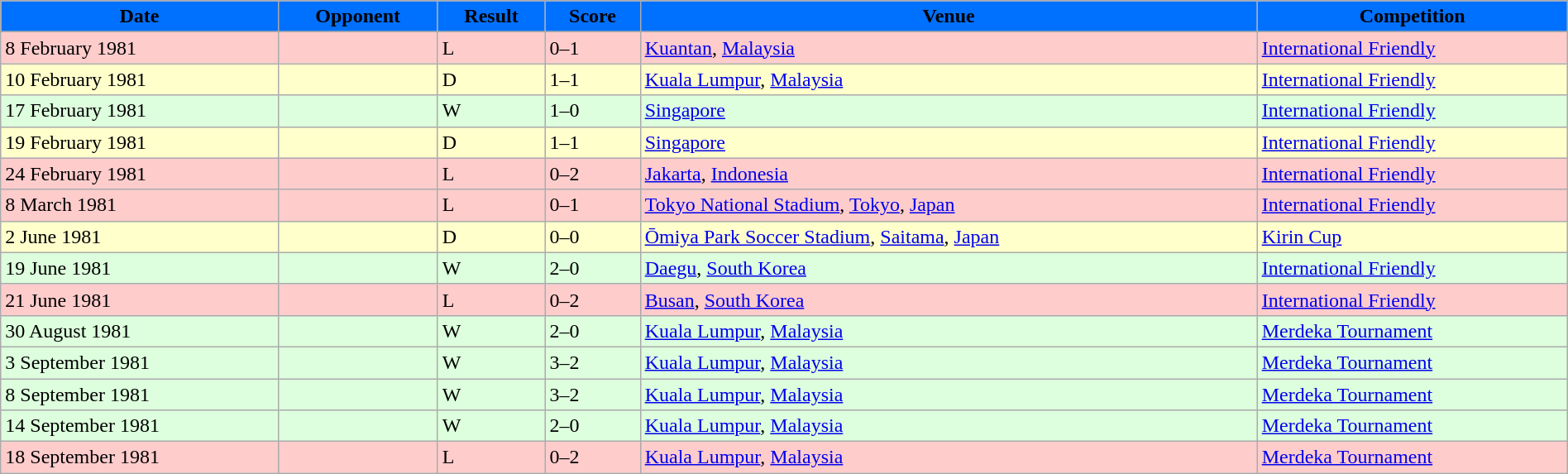<table width=100% class="wikitable">
<tr>
<th style="background:#0070FF;"><span>Date</span></th>
<th style="background:#0070FF;"><span>Opponent</span></th>
<th style="background:#0070FF;"><span>Result</span></th>
<th style="background:#0070FF;"><span>Score</span></th>
<th style="background:#0070FF;"><span>Venue</span></th>
<th style="background:#0070FF;"><span>Competition</span></th>
</tr>
<tr>
</tr>
<tr style="background:#fcc;">
<td>8 February 1981</td>
<td></td>
<td>L</td>
<td>0–1</td>
<td> <a href='#'>Kuantan</a>, <a href='#'>Malaysia</a></td>
<td><a href='#'>International Friendly</a></td>
</tr>
<tr style="background:#ffc;">
<td>10 February 1981</td>
<td></td>
<td>D</td>
<td>1–1</td>
<td> <a href='#'>Kuala Lumpur</a>, <a href='#'>Malaysia</a></td>
<td><a href='#'>International Friendly</a></td>
</tr>
<tr style="background:#dfd;">
<td>17 February 1981</td>
<td></td>
<td>W</td>
<td>1–0</td>
<td> <a href='#'>Singapore</a></td>
<td><a href='#'>International Friendly</a></td>
</tr>
<tr style="background:#ffc;">
<td>19 February 1981</td>
<td></td>
<td>D</td>
<td>1–1</td>
<td> <a href='#'>Singapore</a></td>
<td><a href='#'>International Friendly</a></td>
</tr>
<tr style="background:#fcc;">
<td>24 February 1981</td>
<td></td>
<td>L</td>
<td>0–2</td>
<td> <a href='#'>Jakarta</a>, <a href='#'>Indonesia</a></td>
<td><a href='#'>International Friendly</a></td>
</tr>
<tr style="background:#fcc;">
<td>8 March 1981</td>
<td></td>
<td>L</td>
<td>0–1</td>
<td> <a href='#'>Tokyo National Stadium</a>, <a href='#'>Tokyo</a>, <a href='#'>Japan</a></td>
<td><a href='#'>International Friendly</a></td>
</tr>
<tr style="background:#ffc;">
<td>2 June 1981</td>
<td></td>
<td>D</td>
<td>0–0</td>
<td> <a href='#'>Ōmiya Park Soccer Stadium</a>, <a href='#'>Saitama</a>, <a href='#'>Japan</a></td>
<td><a href='#'>Kirin Cup</a></td>
</tr>
<tr style="background:#dfd;">
<td>19 June 1981</td>
<td></td>
<td>W</td>
<td>2–0</td>
<td> <a href='#'>Daegu</a>, <a href='#'>South Korea</a></td>
<td><a href='#'>International Friendly</a></td>
</tr>
<tr style="background:#fcc;">
<td>21 June 1981</td>
<td></td>
<td>L</td>
<td>0–2</td>
<td> <a href='#'>Busan</a>, <a href='#'>South Korea</a></td>
<td><a href='#'>International Friendly</a></td>
</tr>
<tr style="background:#dfd;">
<td>30 August 1981</td>
<td></td>
<td>W</td>
<td>2–0</td>
<td> <a href='#'>Kuala Lumpur</a>, <a href='#'>Malaysia</a></td>
<td><a href='#'>Merdeka Tournament</a></td>
</tr>
<tr style="background:#dfd;">
<td>3 September 1981</td>
<td></td>
<td>W</td>
<td>3–2</td>
<td> <a href='#'>Kuala Lumpur</a>, <a href='#'>Malaysia</a></td>
<td><a href='#'>Merdeka Tournament</a></td>
</tr>
<tr style="background:#dfd;">
<td>8 September 1981</td>
<td></td>
<td>W</td>
<td>3–2</td>
<td> <a href='#'>Kuala Lumpur</a>, <a href='#'>Malaysia</a></td>
<td><a href='#'>Merdeka Tournament</a></td>
</tr>
<tr style="background:#dfd;">
<td>14 September 1981</td>
<td></td>
<td>W</td>
<td>2–0</td>
<td> <a href='#'>Kuala Lumpur</a>, <a href='#'>Malaysia</a></td>
<td><a href='#'>Merdeka Tournament</a></td>
</tr>
<tr style="background:#fcc;">
<td>18 September 1981</td>
<td></td>
<td>L</td>
<td>0–2</td>
<td> <a href='#'>Kuala Lumpur</a>, <a href='#'>Malaysia</a></td>
<td><a href='#'>Merdeka Tournament</a></td>
</tr>
</table>
